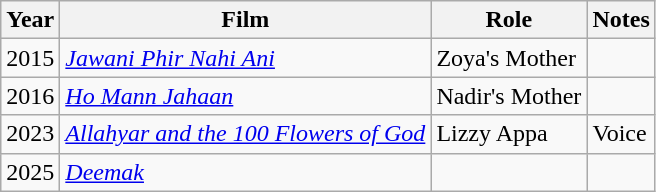<table class="wikitable">
<tr>
<th>Year</th>
<th>Film</th>
<th>Role</th>
<th>Notes</th>
</tr>
<tr>
<td>2015</td>
<td><em><a href='#'>Jawani Phir Nahi Ani</a></em></td>
<td>Zoya's Mother</td>
<td></td>
</tr>
<tr>
<td>2016</td>
<td><em><a href='#'>Ho Mann Jahaan</a></em></td>
<td>Nadir's Mother</td>
<td></td>
</tr>
<tr>
<td>2023</td>
<td><em><a href='#'>Allahyar and the 100 Flowers of God</a></em></td>
<td>Lizzy Appa</td>
<td>Voice</td>
</tr>
<tr>
<td>2025</td>
<td><em><a href='#'>Deemak</a></em></td>
<td></td>
<td></td>
</tr>
</table>
